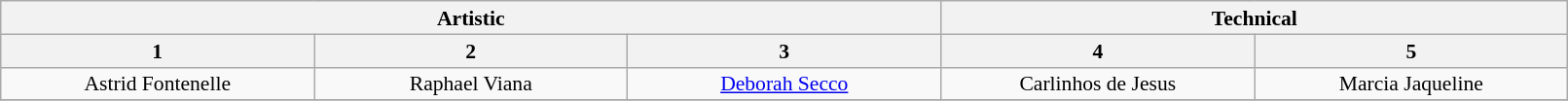<table class="wikitable" style="font-size:90%; line-height:16px; text-align:center" width="85%">
<tr>
<th colspan=3>Artistic</th>
<th colspan=2>Technical</th>
</tr>
<tr>
<th>1</th>
<th>2</th>
<th>3</th>
<th>4</th>
<th>5</th>
</tr>
<tr>
<td width=150>Astrid Fontenelle</td>
<td width=150>Raphael Viana</td>
<td width=150><a href='#'>Deborah Secco</a></td>
<td width=150>Carlinhos de Jesus</td>
<td width=150>Marcia Jaqueline</td>
</tr>
<tr>
</tr>
</table>
